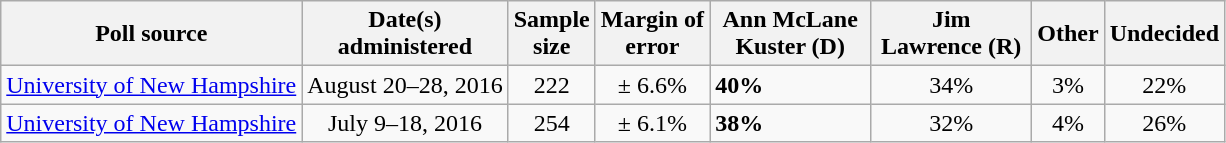<table class="wikitable">
<tr>
<th>Poll source</th>
<th>Date(s)<br>administered</th>
<th>Sample<br>size</th>
<th>Margin of<br>error</th>
<th style="width:100px;">Ann McLane<br>Kuster (D)</th>
<th style="width:100px;">Jim<br>Lawrence (R)</th>
<th>Other</th>
<th>Undecided</th>
</tr>
<tr>
<td align=center><a href='#'>University of New Hampshire</a></td>
<td align=center>August 20–28, 2016</td>
<td align=center>222</td>
<td align=center>± 6.6%</td>
<td><strong>40%</strong></td>
<td align=center>34%</td>
<td align=center>3%</td>
<td align=center>22%</td>
</tr>
<tr>
<td align=center><a href='#'>University of New Hampshire</a></td>
<td align=center>July 9–18, 2016</td>
<td align=center>254</td>
<td align=center>± 6.1%</td>
<td><strong>38%</strong></td>
<td align=center>32%</td>
<td align=center>4%</td>
<td align=center>26%</td>
</tr>
</table>
